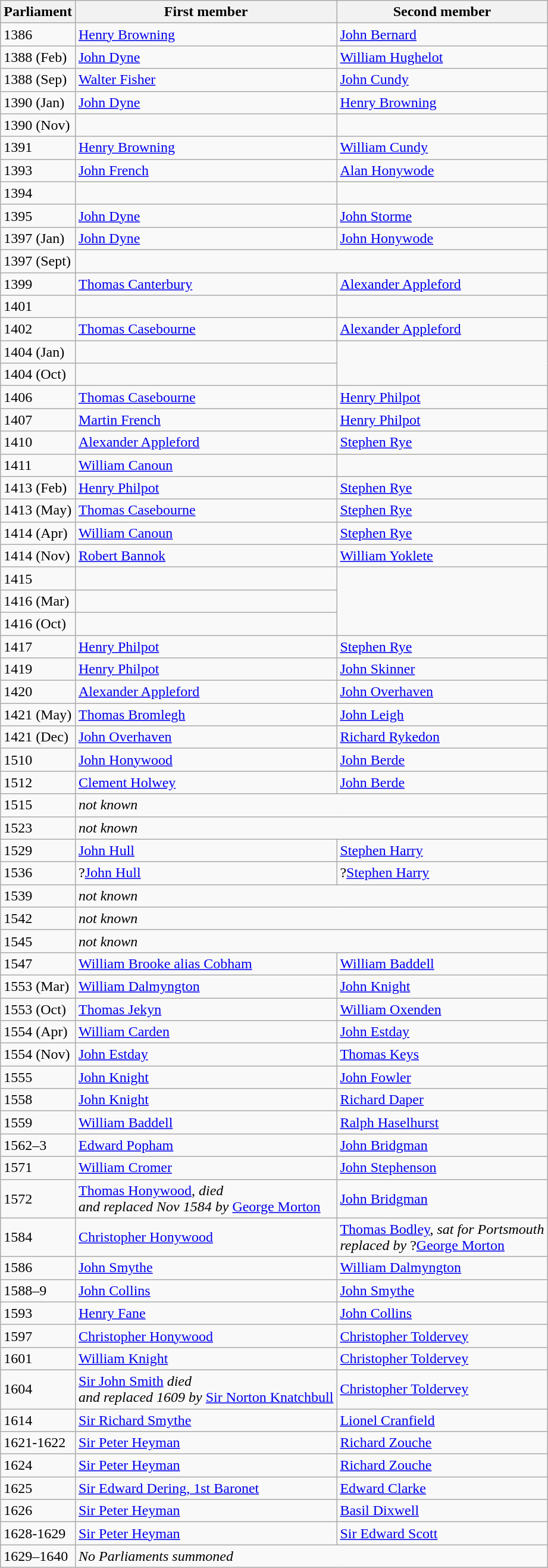<table class="wikitable">
<tr>
<th>Parliament</th>
<th>First member</th>
<th>Second member</th>
</tr>
<tr>
<td>1386</td>
<td><a href='#'>Henry Browning</a></td>
<td><a href='#'>John Bernard</a></td>
</tr>
<tr>
<td>1388 (Feb)</td>
<td><a href='#'>John Dyne</a></td>
<td><a href='#'>William Hughelot</a></td>
</tr>
<tr>
<td>1388 (Sep)</td>
<td><a href='#'>Walter Fisher</a></td>
<td><a href='#'>John Cundy</a></td>
</tr>
<tr>
<td>1390 (Jan)</td>
<td><a href='#'>John Dyne</a></td>
<td><a href='#'>Henry Browning</a></td>
</tr>
<tr>
<td>1390 (Nov)</td>
<td></td>
</tr>
<tr>
<td>1391</td>
<td><a href='#'>Henry Browning</a></td>
<td><a href='#'>William Cundy</a></td>
</tr>
<tr>
<td>1393</td>
<td><a href='#'>John French</a></td>
<td><a href='#'>Alan Honywode</a></td>
</tr>
<tr>
<td>1394</td>
<td></td>
</tr>
<tr>
<td>1395</td>
<td><a href='#'>John Dyne</a></td>
<td><a href='#'>John Storme</a></td>
</tr>
<tr>
<td>1397 (Jan)</td>
<td><a href='#'>John Dyne</a></td>
<td><a href='#'>John Honywode</a></td>
</tr>
<tr>
<td>1397 (Sept)</td>
</tr>
<tr>
<td>1399</td>
<td><a href='#'>Thomas Canterbury</a></td>
<td><a href='#'>Alexander Appleford</a></td>
</tr>
<tr>
<td>1401</td>
<td></td>
</tr>
<tr>
<td>1402</td>
<td><a href='#'>Thomas Casebourne</a></td>
<td><a href='#'>Alexander Appleford</a></td>
</tr>
<tr>
<td>1404 (Jan)</td>
<td></td>
</tr>
<tr>
<td>1404 (Oct)</td>
<td></td>
</tr>
<tr>
<td>1406</td>
<td><a href='#'>Thomas Casebourne</a></td>
<td><a href='#'>Henry Philpot</a></td>
</tr>
<tr>
<td>1407</td>
<td><a href='#'>Martin French</a></td>
<td><a href='#'>Henry Philpot</a></td>
</tr>
<tr>
<td>1410</td>
<td><a href='#'>Alexander Appleford</a></td>
<td><a href='#'>Stephen Rye</a></td>
</tr>
<tr>
<td>1411</td>
<td><a href='#'>William Canoun</a></td>
</tr>
<tr>
<td>1413 (Feb)</td>
<td><a href='#'>Henry Philpot</a></td>
<td><a href='#'>Stephen Rye</a></td>
</tr>
<tr>
<td>1413 (May)</td>
<td><a href='#'>Thomas Casebourne</a></td>
<td><a href='#'>Stephen Rye</a></td>
</tr>
<tr>
<td>1414 (Apr)</td>
<td><a href='#'>William Canoun</a></td>
<td><a href='#'>Stephen Rye</a></td>
</tr>
<tr>
<td>1414 (Nov)</td>
<td><a href='#'>Robert Bannok</a></td>
<td><a href='#'>William Yoklete</a></td>
</tr>
<tr>
<td>1415</td>
<td></td>
</tr>
<tr>
<td>1416 (Mar)</td>
<td></td>
</tr>
<tr>
<td>1416 (Oct)</td>
<td></td>
</tr>
<tr>
<td>1417</td>
<td><a href='#'>Henry Philpot</a></td>
<td><a href='#'>Stephen Rye</a></td>
</tr>
<tr>
<td>1419</td>
<td><a href='#'>Henry Philpot</a></td>
<td><a href='#'>John Skinner</a></td>
</tr>
<tr>
<td>1420</td>
<td><a href='#'>Alexander Appleford</a></td>
<td><a href='#'>John Overhaven</a></td>
</tr>
<tr>
<td>1421 (May)</td>
<td><a href='#'>Thomas Bromlegh</a></td>
<td><a href='#'>John Leigh</a></td>
</tr>
<tr>
<td>1421 (Dec)</td>
<td><a href='#'>John Overhaven</a></td>
<td><a href='#'>Richard Rykedon</a></td>
</tr>
<tr>
<td>1510</td>
<td><a href='#'>John Honywood</a></td>
<td><a href='#'>John Berde</a></td>
</tr>
<tr>
<td>1512</td>
<td><a href='#'>Clement Holwey</a></td>
<td><a href='#'>John Berde</a></td>
</tr>
<tr>
<td>1515</td>
<td colspan = "2"><em>not known</em></td>
</tr>
<tr>
<td>1523</td>
<td colspan = "2"><em>not known</em></td>
</tr>
<tr>
<td>1529</td>
<td><a href='#'>John Hull</a></td>
<td><a href='#'>Stephen Harry</a></td>
</tr>
<tr>
<td>1536</td>
<td>?<a href='#'>John Hull</a></td>
<td>?<a href='#'>Stephen Harry</a></td>
</tr>
<tr>
<td>1539</td>
<td colspan = "2"><em>not known</em></td>
</tr>
<tr>
<td>1542</td>
<td colspan = "2"><em>not known</em></td>
</tr>
<tr>
<td>1545</td>
<td colspan = "2"><em>not known</em></td>
</tr>
<tr>
<td>1547</td>
<td><a href='#'>William Brooke alias Cobham</a></td>
<td><a href='#'>William Baddell</a></td>
</tr>
<tr>
<td>1553 (Mar)</td>
<td><a href='#'>William Dalmyngton</a></td>
<td><a href='#'>John Knight</a></td>
</tr>
<tr>
<td>1553 (Oct)</td>
<td><a href='#'>Thomas Jekyn</a></td>
<td><a href='#'>William Oxenden</a></td>
</tr>
<tr>
<td>1554 (Apr)</td>
<td><a href='#'>William Carden</a></td>
<td><a href='#'>John Estday</a></td>
</tr>
<tr>
<td>1554 (Nov)</td>
<td><a href='#'>John Estday</a></td>
<td><a href='#'>Thomas Keys</a></td>
</tr>
<tr>
<td>1555</td>
<td><a href='#'>John Knight</a></td>
<td><a href='#'>John Fowler</a></td>
</tr>
<tr>
<td>1558</td>
<td><a href='#'>John Knight</a></td>
<td><a href='#'>Richard Daper</a></td>
</tr>
<tr>
<td>1559</td>
<td><a href='#'>William Baddell</a></td>
<td><a href='#'>Ralph Haselhurst</a></td>
</tr>
<tr>
<td>1562–3</td>
<td><a href='#'>Edward Popham</a></td>
<td><a href='#'>John Bridgman</a></td>
</tr>
<tr>
<td>1571</td>
<td><a href='#'>William Cromer</a></td>
<td><a href='#'>John Stephenson</a></td>
</tr>
<tr>
<td>1572</td>
<td><a href='#'>Thomas Honywood</a>, <em>died <br> and replaced Nov 1584 by </em> <a href='#'>George Morton</a></td>
<td><a href='#'>John Bridgman</a></td>
</tr>
<tr>
<td>1584</td>
<td><a href='#'>Christopher Honywood</a></td>
<td><a href='#'>Thomas Bodley</a>, <em>sat for Portsmouth <br> replaced by</em> ?<a href='#'>George Morton</a></td>
</tr>
<tr>
<td>1586</td>
<td><a href='#'>John Smythe</a></td>
<td><a href='#'>William Dalmyngton</a></td>
</tr>
<tr>
<td>1588–9</td>
<td><a href='#'>John Collins</a></td>
<td><a href='#'>John Smythe</a></td>
</tr>
<tr>
<td>1593</td>
<td><a href='#'>Henry Fane</a></td>
<td><a href='#'>John Collins</a></td>
</tr>
<tr>
<td>1597</td>
<td><a href='#'>Christopher Honywood</a></td>
<td><a href='#'>Christopher Toldervey</a></td>
</tr>
<tr>
<td>1601</td>
<td><a href='#'>William Knight</a></td>
<td><a href='#'>Christopher Toldervey</a></td>
</tr>
<tr>
<td>1604</td>
<td><a href='#'>Sir John Smith</a> <em>died <br> and replaced 1609 by</em> <a href='#'>Sir Norton Knatchbull</a></td>
<td><a href='#'>Christopher Toldervey</a></td>
</tr>
<tr>
<td>1614</td>
<td><a href='#'>Sir Richard Smythe</a></td>
<td><a href='#'>Lionel Cranfield</a></td>
</tr>
<tr>
<td>1621-1622</td>
<td><a href='#'>Sir Peter Heyman</a></td>
<td><a href='#'>Richard Zouche</a></td>
</tr>
<tr>
<td>1624</td>
<td><a href='#'>Sir Peter Heyman</a></td>
<td><a href='#'>Richard Zouche</a></td>
</tr>
<tr>
<td>1625</td>
<td><a href='#'>Sir Edward Dering, 1st Baronet</a></td>
<td><a href='#'>Edward Clarke</a></td>
</tr>
<tr>
<td>1626</td>
<td><a href='#'>Sir Peter Heyman</a></td>
<td><a href='#'>Basil Dixwell</a></td>
</tr>
<tr>
<td>1628-1629</td>
<td><a href='#'>Sir Peter Heyman</a></td>
<td><a href='#'>Sir Edward Scott</a></td>
</tr>
<tr>
<td>1629–1640</td>
<td colspan ="2"><em>No Parliaments summoned</em></td>
</tr>
</table>
